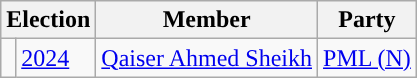<table class="wikitable">
<tr>
<th colspan="2">Election</th>
<th>Member</th>
<th>Party</th>
</tr>
<tr>
<td style="background-color: "></td>
<td><a href='#'>2024</a></td>
<td><a href='#'>Qaiser Ahmed Sheikh</a></td>
<td><a href='#'>PML (N)</a></td>
</tr>
</table>
